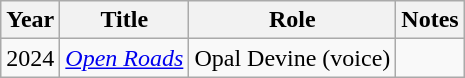<table class="wikitable">
<tr>
<th>Year</th>
<th>Title</th>
<th>Role</th>
<th>Notes</th>
</tr>
<tr>
<td>2024</td>
<td><em><a href='#'>Open Roads</a></em></td>
<td>Opal Devine (voice)</td>
<td></td>
</tr>
</table>
